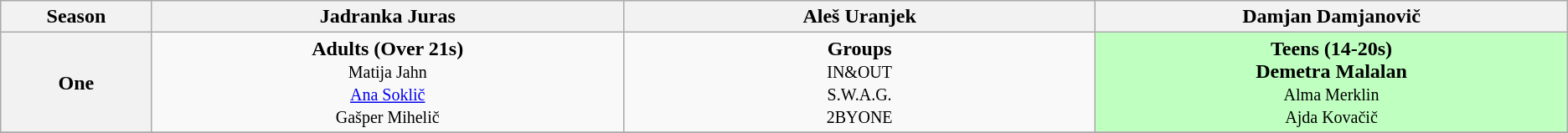<table class="wikitable" style="text-align:center">
<tr>
<th style="width:4%;" scope="col">Season</th>
<th style="width:13%;" scope="col">Jadranka Juras</th>
<th style="width:13%;" scope="col">Aleš Uranjek</th>
<th style="width:13%;" scope="col">Damjan Damjanovič</th>
</tr>
<tr>
<th scope="row"><strong>One</strong></th>
<td><strong>Adults (Over 21s)</strong><br><small>Matija Jahn<br><a href='#'>Ana Soklič</a><br>Gašper Mihelič</small></td>
<td><strong>Groups</strong><br><small>IN&OUT<br>S.W.A.G.<br>2BYONE</small></td>
<td style="background:#BFFFC0;"><strong>Teens (14-20s)</strong><br><strong>Demetra Malalan</strong><br><small>Alma Merklin<br>Ajda Kovačič</small></td>
</tr>
<tr>
</tr>
</table>
